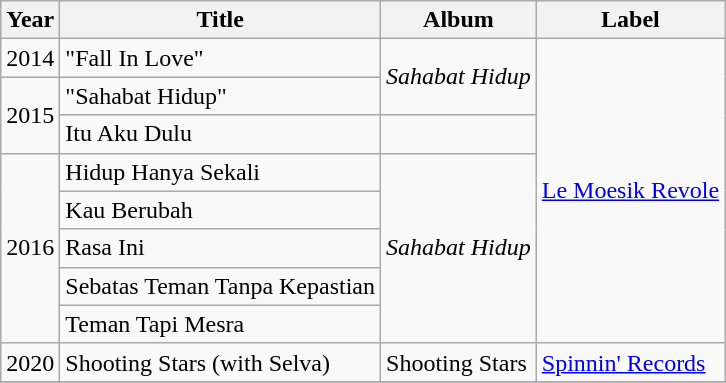<table class="wikitable">
<tr>
<th>Year</th>
<th>Title</th>
<th>Album</th>
<th>Label</th>
</tr>
<tr>
<td>2014</td>
<td>"Fall In Love"</td>
<td rowspan= "2"><em>Sahabat Hidup</em></td>
<td rowspan="8"><a href='#'>Le Moesik Revole</a></td>
</tr>
<tr>
<td rowspan="2">2015</td>
<td>"Sahabat Hidup"</td>
</tr>
<tr>
<td>Itu Aku Dulu</td>
<td></td>
</tr>
<tr>
<td rowspan="5">2016</td>
<td>Hidup Hanya Sekali</td>
<td rowspan="5"><em>Sahabat Hidup</em></td>
</tr>
<tr>
<td>Kau Berubah</td>
</tr>
<tr>
<td>Rasa Ini</td>
</tr>
<tr>
<td>Sebatas Teman Tanpa Kepastian</td>
</tr>
<tr>
<td>Teman Tapi Mesra</td>
</tr>
<tr>
<td>2020</td>
<td>Shooting Stars (with Selva)</td>
<td>Shooting Stars</td>
<td><a href='#'>Spinnin' Records</a></td>
</tr>
<tr>
</tr>
</table>
